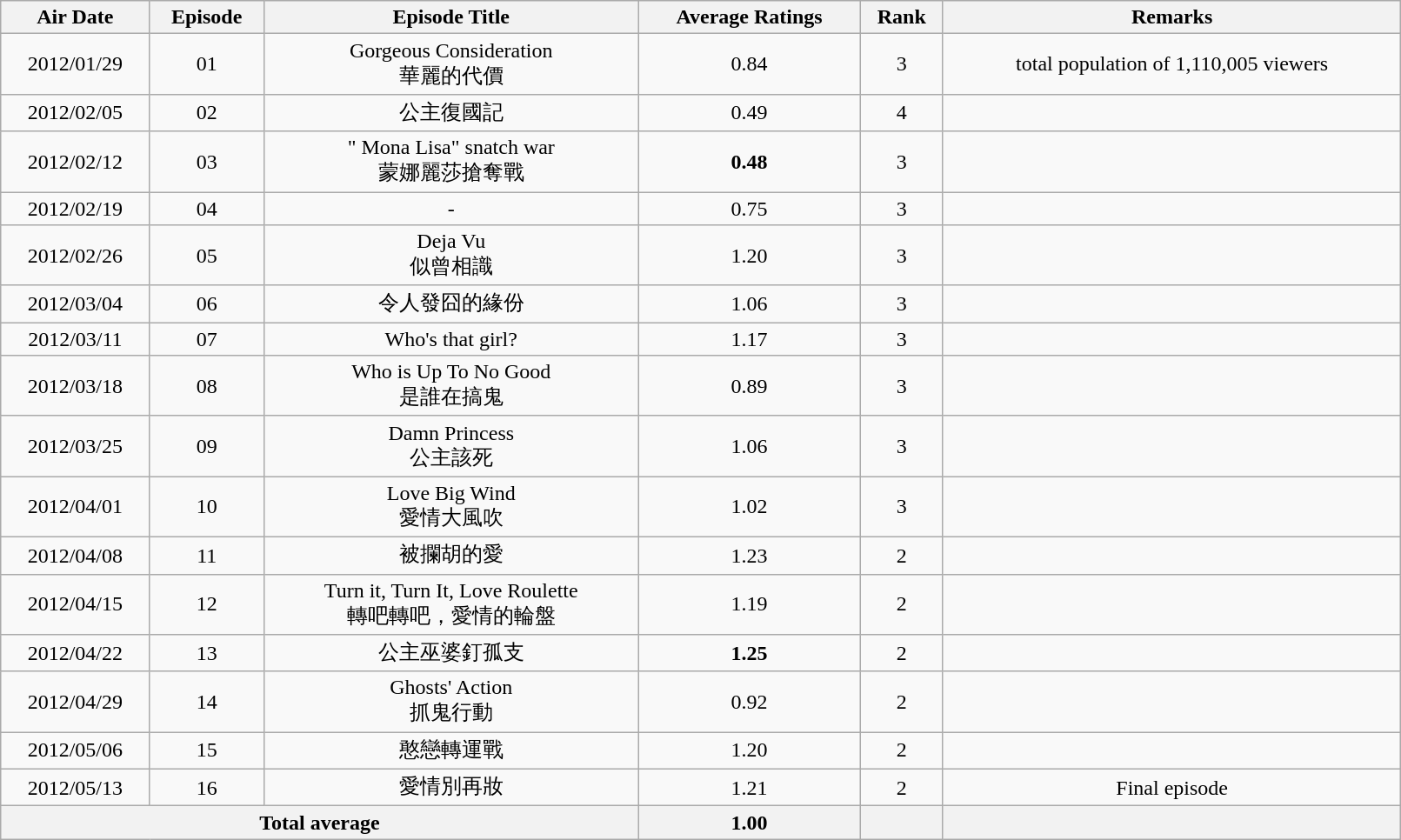<table class="wikitable" width="85%">
<tr align=center>
<th>Air Date</th>
<th>Episode</th>
<th>Episode Title</th>
<th>Average Ratings</th>
<th>Rank</th>
<th>Remarks</th>
</tr>
<tr align=center>
<td>2012/01/29</td>
<td>01</td>
<td>Gorgeous Consideration <br>華麗的代價</td>
<td>0.84</td>
<td>3</td>
<td>total population of 1,110,005 viewers</td>
</tr>
<tr align=center>
<td>2012/02/05</td>
<td>02</td>
<td>公主復國記</td>
<td>0.49</td>
<td>4</td>
<td></td>
</tr>
<tr align=center>
<td>2012/02/12</td>
<td>03</td>
<td>" Mona Lisa" snatch war <br>蒙娜麗莎搶奪戰</td>
<td><span><strong>0.48</strong></span></td>
<td>3</td>
<td></td>
</tr>
<tr align=center>
<td>2012/02/19</td>
<td>04</td>
<td>-</td>
<td>0.75</td>
<td>3</td>
<td></td>
</tr>
<tr align=center>
<td>2012/02/26</td>
<td>05</td>
<td>Deja Vu <br>似曾相識</td>
<td>1.20</td>
<td>3</td>
<td></td>
</tr>
<tr align=center>
<td>2012/03/04</td>
<td>06</td>
<td>令人發囧的緣份</td>
<td>1.06</td>
<td>3</td>
<td></td>
</tr>
<tr align=center>
<td>2012/03/11</td>
<td>07</td>
<td>Who's that girl?</td>
<td>1.17</td>
<td>3</td>
<td></td>
</tr>
<tr align=center>
<td>2012/03/18</td>
<td>08</td>
<td>Who is Up To No Good <br> 是誰在搞鬼</td>
<td>0.89</td>
<td>3</td>
<td></td>
</tr>
<tr align=center>
<td>2012/03/25</td>
<td>09</td>
<td>Damn Princess <br>公主該死</td>
<td>1.06</td>
<td>3</td>
<td></td>
</tr>
<tr align=center>
<td>2012/04/01</td>
<td>10</td>
<td>Love Big Wind <br>愛情大風吹</td>
<td>1.02</td>
<td>3</td>
<td></td>
</tr>
<tr align=center>
<td>2012/04/08</td>
<td>11</td>
<td>被攔胡的愛</td>
<td>1.23</td>
<td>2</td>
<td></td>
</tr>
<tr align=center>
<td>2012/04/15</td>
<td>12</td>
<td>Turn it, Turn It, Love Roulette <br>轉吧轉吧，愛情的輪盤</td>
<td>1.19</td>
<td>2</td>
<td></td>
</tr>
<tr align=center>
<td>2012/04/22</td>
<td>13</td>
<td>公主巫婆釘孤支</td>
<td><span><strong>1.25</strong></span></td>
<td>2</td>
<td></td>
</tr>
<tr align=center>
<td>2012/04/29</td>
<td>14</td>
<td>Ghosts' Action <br>抓鬼行動</td>
<td>0.92</td>
<td>2</td>
<td></td>
</tr>
<tr align=center>
<td>2012/05/06</td>
<td>15</td>
<td>憨戀轉運戰</td>
<td>1.20</td>
<td>2</td>
<td></td>
</tr>
<tr align=center>
<td>2012/05/13</td>
<td>16</td>
<td>愛情別再妝</td>
<td>1.21</td>
<td>2</td>
<td>Final episode</td>
</tr>
<tr align=center>
<th colspan="3">Total average</th>
<th>1.00</th>
<th></th>
<th></th>
</tr>
</table>
